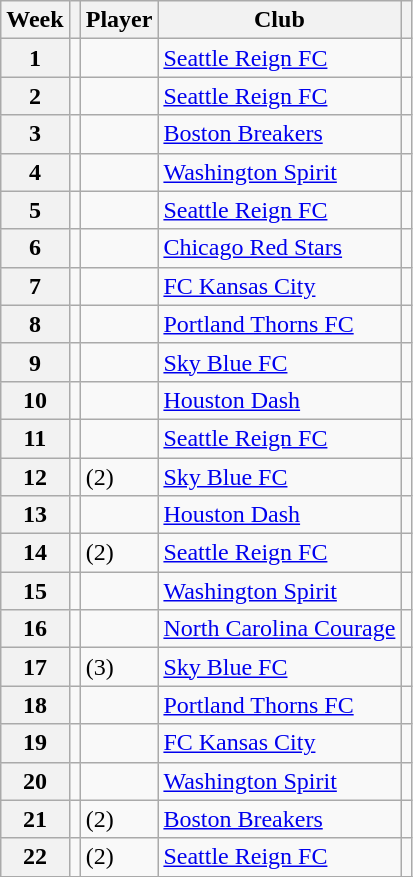<table class="wikitable sortable">
<tr>
<th scope="col">Week</th>
<th scope="col"></th>
<th scope="col">Player</th>
<th scope="col">Club</th>
<th scope="col"></th>
</tr>
<tr>
<th scope="row">1</th>
<td></td>
<td></td>
<td><a href='#'>Seattle Reign FC</a></td>
<td></td>
</tr>
<tr>
<th scope="row">2</th>
<td></td>
<td></td>
<td><a href='#'>Seattle Reign FC</a></td>
<td></td>
</tr>
<tr>
<th scope="row">3</th>
<td></td>
<td></td>
<td><a href='#'>Boston Breakers</a></td>
<td></td>
</tr>
<tr>
<th scope="row">4</th>
<td></td>
<td></td>
<td><a href='#'>Washington Spirit</a></td>
<td></td>
</tr>
<tr>
<th scope="row">5</th>
<td></td>
<td></td>
<td><a href='#'>Seattle Reign FC</a></td>
<td></td>
</tr>
<tr>
<th scope="row">6</th>
<td></td>
<td></td>
<td><a href='#'>Chicago Red Stars</a></td>
<td></td>
</tr>
<tr>
<th scope="row">7</th>
<td></td>
<td></td>
<td><a href='#'>FC Kansas City</a></td>
<td></td>
</tr>
<tr>
<th scope="row">8</th>
<td></td>
<td></td>
<td><a href='#'>Portland Thorns FC</a></td>
<td></td>
</tr>
<tr>
<th scope="row">9</th>
<td></td>
<td></td>
<td><a href='#'>Sky Blue FC</a></td>
<td></td>
</tr>
<tr>
<th scope="row">10</th>
<td></td>
<td></td>
<td><a href='#'>Houston Dash</a></td>
<td></td>
</tr>
<tr>
<th scope="row">11</th>
<td></td>
<td></td>
<td><a href='#'>Seattle Reign FC</a></td>
<td></td>
</tr>
<tr>
<th scope="row">12</th>
<td></td>
<td> (2)</td>
<td><a href='#'>Sky Blue FC</a></td>
<td></td>
</tr>
<tr>
<th scope="row">13</th>
<td></td>
<td></td>
<td><a href='#'>Houston Dash</a></td>
<td></td>
</tr>
<tr>
<th scope="row">14</th>
<td></td>
<td> (2)</td>
<td><a href='#'>Seattle Reign FC</a></td>
<td></td>
</tr>
<tr>
<th scope="row">15</th>
<td></td>
<td></td>
<td><a href='#'>Washington Spirit</a></td>
<td></td>
</tr>
<tr>
<th scope="row">16</th>
<td></td>
<td></td>
<td><a href='#'>North Carolina Courage</a></td>
<td></td>
</tr>
<tr>
<th scope="row">17</th>
<td></td>
<td> (3)</td>
<td><a href='#'>Sky Blue FC</a></td>
<td></td>
</tr>
<tr>
<th scope="row">18</th>
<td></td>
<td></td>
<td><a href='#'>Portland Thorns FC</a></td>
<td></td>
</tr>
<tr>
<th scope="row">19</th>
<td></td>
<td></td>
<td><a href='#'>FC Kansas City</a></td>
<td></td>
</tr>
<tr>
<th scope="row">20</th>
<td></td>
<td></td>
<td><a href='#'>Washington Spirit</a></td>
<td></td>
</tr>
<tr>
<th scope="row">21</th>
<td></td>
<td> (2)</td>
<td><a href='#'>Boston Breakers</a></td>
<td></td>
</tr>
<tr>
<th scope="row">22</th>
<td></td>
<td> (2)</td>
<td><a href='#'>Seattle Reign FC</a></td>
<td></td>
</tr>
<tr>
</tr>
</table>
